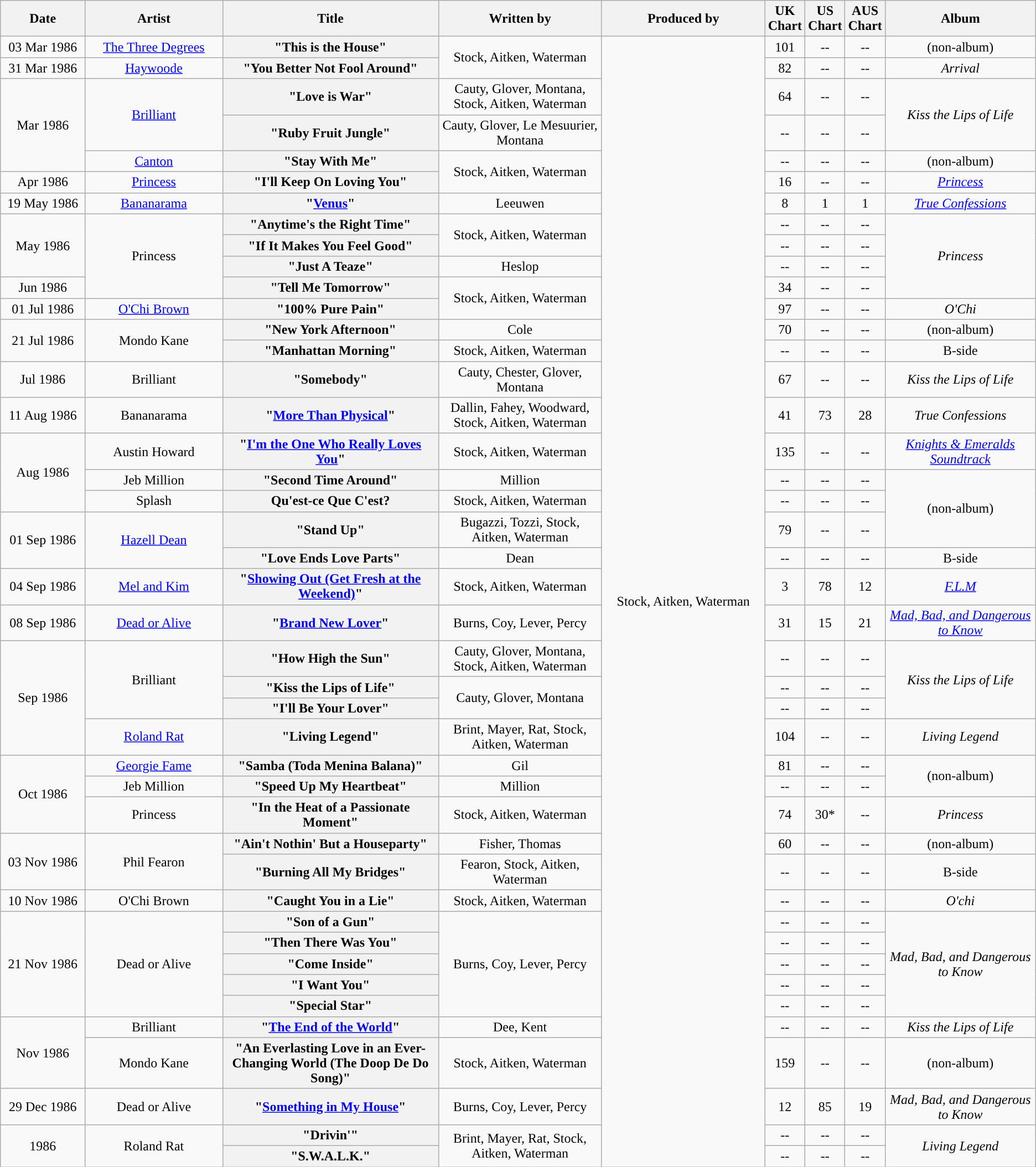<table class="wikitable plainrowheaders" style="text-align:center;">
<tr>
<th scope="col" style="width:6em;">Date</th>
<th scope="col" style="width:10em;">Artist</th>
<th scope="col" style="width:16em;">Title</th>
<th scope="col" style="width:12em;">Written by</th>
<th scope="col" style="width:12em;">Produced by</th>
<th scope="col" style="width:1em;">UK Chart</th>
<th scope="col" style="width:1em;">US Chart</th>
<th scope="col" style="width:1em;">AUS Chart</th>
<th scope="col" style="width:11em;">Album</th>
</tr>
<tr>
<td>03 Mar 1986</td>
<td><a href='#'>The Three Degrees</a></td>
<th scope="row">"This is the House"</th>
<td rowspan="2">Stock, Aitken, Waterman</td>
<td rowspan="43">Stock, Aitken, Waterman</td>
<td>101</td>
<td>--</td>
<td>--</td>
<td>(non-album)</td>
</tr>
<tr>
<td>31 Mar 1986</td>
<td><a href='#'>Haywoode</a></td>
<th scope="row">"You Better Not Fool Around"</th>
<td>82</td>
<td>--</td>
<td>--</td>
<td><em>Arrival</em></td>
</tr>
<tr>
<td rowspan="3">Mar 1986</td>
<td rowspan="2"><a href='#'>Brilliant</a></td>
<th scope="row">"Love is War"</th>
<td>Cauty, Glover, Montana, Stock, Aitken, Waterman</td>
<td>64</td>
<td>--</td>
<td>--</td>
<td rowspan="2"><em>Kiss the Lips of Life</em></td>
</tr>
<tr>
<th scope="row">"Ruby Fruit Jungle"</th>
<td>Cauty, Glover, Le Mesuurier, Montana</td>
<td>--</td>
<td>--</td>
<td>--</td>
</tr>
<tr>
<td><a href='#'>Canton</a></td>
<th scope="row">"Stay With Me"</th>
<td rowspan="2">Stock, Aitken, Waterman</td>
<td>--</td>
<td>--</td>
<td>--</td>
<td>(non-album)</td>
</tr>
<tr>
<td>Apr 1986</td>
<td><a href='#'>Princess</a></td>
<th scope="row">"I'll Keep On Loving You"</th>
<td>16</td>
<td>--</td>
<td>--</td>
<td><em><a href='#'>Princess</a></em></td>
</tr>
<tr>
<td>19 May 1986</td>
<td><a href='#'>Bananarama</a></td>
<th scope="row">"<a href='#'>Venus</a>"</th>
<td>Leeuwen</td>
<td>8</td>
<td>1</td>
<td>1</td>
<td><em><a href='#'>True Confessions</a></em></td>
</tr>
<tr>
<td rowspan="3">May 1986</td>
<td rowspan="4">Princess</td>
<th scope="row">"Anytime's the Right Time"</th>
<td rowspan="2”">Stock, Aitken, Waterman</td>
<td>--</td>
<td>--</td>
<td>--</td>
<td rowspan="4"><em>Princess</em></td>
</tr>
<tr>
<th scope="row">"If It Makes You Feel Good"</th>
<td>--</td>
<td>--</td>
<td>--</td>
</tr>
<tr>
<th scope="row">"Just A Teaze"</th>
<td>Heslop</td>
<td>--</td>
<td>--</td>
<td>--</td>
</tr>
<tr>
<td>Jun 1986</td>
<th scope="row">"Tell Me Tomorrow"</th>
<td rowspan="2”">Stock, Aitken, Waterman</td>
<td>34</td>
<td>--</td>
<td>--</td>
</tr>
<tr>
<td>01 Jul 1986</td>
<td><a href='#'>O'Chi Brown</a></td>
<th scope="row">"100% Pure Pain"</th>
<td>97</td>
<td>--</td>
<td>--</td>
<td><em>O'Chi</em></td>
</tr>
<tr>
<td rowspan="2">21 Jul 1986</td>
<td rowspan="2">Mondo Kane</td>
<th scope="row">"New York Afternoon"</th>
<td>Cole</td>
<td>70</td>
<td>--</td>
<td>--</td>
<td>(non-album)</td>
</tr>
<tr>
<th scope="row">"Manhattan Morning"</th>
<td>Stock, Aitken, Waterman</td>
<td>--</td>
<td>--</td>
<td>--</td>
<td>B-side</td>
</tr>
<tr>
<td>Jul 1986</td>
<td>Brilliant</td>
<th scope="row">"Somebody"</th>
<td>Cauty, Chester, Glover, Montana</td>
<td>67</td>
<td>--</td>
<td>--</td>
<td><em>Kiss the Lips of Life</em></td>
</tr>
<tr>
<td>11 Aug 1986</td>
<td>Bananarama</td>
<th scope="row">"<a href='#'>More Than Physical</a>"</th>
<td>Dallin, Fahey, Woodward, Stock, Aitken, Waterman</td>
<td>41</td>
<td>73</td>
<td>28</td>
<td><em>True Confessions</em></td>
</tr>
<tr>
<td rowspan="3">Aug 1986</td>
<td>Austin Howard</td>
<th scope="row">"<a href='#'>I'm the One Who Really Loves You</a>"</th>
<td>Stock, Aitken, Waterman</td>
<td>135</td>
<td>--</td>
<td>--</td>
<td><em><a href='#'>Knights & Emeralds Soundtrack</a></em></td>
</tr>
<tr>
<td>Jeb Million</td>
<th scope="row">"Second Time Around"</th>
<td>Million</td>
<td>--</td>
<td>--</td>
<td>--</td>
<td rowspan="3">(non-album)</td>
</tr>
<tr>
<td>Splash</td>
<th scope="row">Qu'est-ce Que C'est?</th>
<td>Stock, Aitken, Waterman</td>
<td>--</td>
<td>--</td>
<td>--</td>
</tr>
<tr>
<td rowspan="2">01 Sep 1986</td>
<td rowspan="2"><a href='#'>Hazell Dean</a></td>
<th scope="row">"Stand Up"</th>
<td>Bugazzi, Tozzi, Stock, Aitken, Waterman</td>
<td>79</td>
<td>--</td>
<td>--</td>
</tr>
<tr>
<th scope="row">"Love Ends Love Parts"</th>
<td>Dean</td>
<td>--</td>
<td>--</td>
<td>--</td>
<td>B-side</td>
</tr>
<tr>
<td>04 Sep 1986</td>
<td><a href='#'>Mel and Kim</a></td>
<th scope="row">"<a href='#'>Showing Out (Get Fresh at the Weekend)</a>"</th>
<td>Stock, Aitken, Waterman</td>
<td>3</td>
<td>78</td>
<td>12</td>
<td><em><a href='#'>F.L.M</a></em></td>
</tr>
<tr>
<td>08 Sep 1986</td>
<td><a href='#'>Dead or Alive</a></td>
<th scope="row">"<a href='#'>Brand New Lover</a>"</th>
<td>Burns, Coy, Lever, Percy</td>
<td>31</td>
<td>15</td>
<td>21</td>
<td><em><a href='#'>Mad, Bad, and Dangerous to Know</a></em></td>
</tr>
<tr>
<td rowspan="4">Sep 1986</td>
<td rowspan="3">Brilliant</td>
<th scope="row">"How High the Sun"</th>
<td>Cauty, Glover, Montana, Stock, Aitken, Waterman</td>
<td>--</td>
<td>--</td>
<td>--</td>
<td rowspan="3"><em>Kiss the Lips of Life</em></td>
</tr>
<tr>
<th scope="row">"Kiss the Lips of Life"</th>
<td rowspan="2">Cauty, Glover, Montana</td>
<td>--</td>
<td>--</td>
<td>--</td>
</tr>
<tr>
<th scope="row">"I'll Be Your Lover"</th>
<td>--</td>
<td>--</td>
<td>--</td>
</tr>
<tr>
<td><a href='#'>Roland Rat</a></td>
<th scope="row">"Living Legend"</th>
<td>Brint, Mayer, Rat, Stock, Aitken, Waterman</td>
<td>104</td>
<td>--</td>
<td>--</td>
<td><em>Living Legend</em></td>
</tr>
<tr>
<td rowspan="3">Oct 1986</td>
<td><a href='#'>Georgie Fame</a></td>
<th scope="row">"Samba (Toda Menina Balana)"</th>
<td>Gil</td>
<td>81</td>
<td>--</td>
<td>--</td>
<td rowspan="2">(non-album)</td>
</tr>
<tr>
<td>Jeb Million</td>
<th scope="row">"Speed Up My Heartbeat"</th>
<td>Million</td>
<td>--</td>
<td>--</td>
<td>--</td>
</tr>
<tr>
<td>Princess</td>
<th scope="row">"In the Heat of a Passionate Moment"</th>
<td>Stock, Aitken, Waterman</td>
<td>74</td>
<td>30*</td>
<td>--</td>
<td><em>Princess</em></td>
</tr>
<tr>
<td rowspan="2">03 Nov 1986</td>
<td rowspan="2">Phil Fearon</td>
<th scope="row">"Ain't Nothin' But a Houseparty"</th>
<td>Fisher, Thomas</td>
<td>60</td>
<td>--</td>
<td>--</td>
<td>(non-album)</td>
</tr>
<tr>
<th scope="row">"Burning All My Bridges"</th>
<td>Fearon, Stock, Aitken, Waterman</td>
<td>--</td>
<td>--</td>
<td>--</td>
<td>B-side</td>
</tr>
<tr>
<td>10 Nov 1986</td>
<td>O'Chi Brown</td>
<th scope="row">"Caught You in a Lie"</th>
<td>Stock, Aitken, Waterman</td>
<td>--</td>
<td>--</td>
<td>--</td>
<td><em>O'chi</em></td>
</tr>
<tr>
<td rowspan="5">21 Nov 1986</td>
<td rowspan="5">Dead or Alive</td>
<th scope="row">"Son of a Gun"</th>
<td rowspan="5">Burns, Coy, Lever, Percy</td>
<td>--</td>
<td>--</td>
<td>--</td>
<td rowspan="5"><em>Mad, Bad, and Dangerous to Know</em></td>
</tr>
<tr>
<th scope="row">"Then There Was You"</th>
<td>--</td>
<td>--</td>
<td>--</td>
</tr>
<tr>
<th scope="row">"Come Inside"</th>
<td>--</td>
<td>--</td>
<td>--</td>
</tr>
<tr>
<th scope="row">"I Want You"</th>
<td>--</td>
<td>--</td>
<td>--</td>
</tr>
<tr>
<th scope="row">"Special Star"</th>
<td>--</td>
<td>--</td>
<td>--</td>
</tr>
<tr>
<td rowspan="2">Nov 1986</td>
<td>Brilliant</td>
<th scope="row">"<a href='#'>The End of the World</a>"</th>
<td>Dee, Kent</td>
<td>--</td>
<td>--</td>
<td>--</td>
<td><em>Kiss the Lips of Life</em></td>
</tr>
<tr>
<td>Mondo Kane</td>
<th scope="row">"An Everlasting Love in an Ever-Changing World (The Doop De Do Song)"</th>
<td>Stock, Aitken, Waterman</td>
<td>159</td>
<td>--</td>
<td>--</td>
<td>(non-album)</td>
</tr>
<tr>
<td>29 Dec 1986</td>
<td>Dead or Alive</td>
<th scope="row">"<a href='#'>Something in My House</a>"</th>
<td>Burns, Coy, Lever, Percy</td>
<td>12</td>
<td>85</td>
<td>19</td>
<td><em>Mad, Bad, and Dangerous to Know</em></td>
</tr>
<tr>
<td rowspan="2">1986</td>
<td rowspan="2">Roland Rat</td>
<th scope="row">"Drivin'"</th>
<td rowspan="2">Brint, Mayer, Rat, Stock, Aitken, Waterman</td>
<td>--</td>
<td>--</td>
<td>--</td>
<td rowspan="2"><em>Living Legend</em></td>
</tr>
<tr>
<th scope="row">"S.W.A.L.K."</th>
<td>--</td>
<td>--</td>
<td>--</td>
</tr>
</table>
